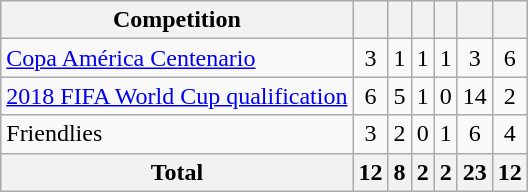<table class="wikitable">
<tr>
<th>Competition</th>
<th></th>
<th></th>
<th></th>
<th></th>
<th></th>
<th></th>
</tr>
<tr align="center">
<td align="left"><a href='#'>Copa América Centenario</a></td>
<td>3</td>
<td>1</td>
<td>1</td>
<td>1</td>
<td>3</td>
<td>6</td>
</tr>
<tr align="center">
<td align="left"><a href='#'>2018 FIFA World Cup qualification</a></td>
<td>6</td>
<td>5</td>
<td>1</td>
<td>0</td>
<td>14</td>
<td>2</td>
</tr>
<tr align="center">
<td align="left">Friendlies</td>
<td>3</td>
<td>2</td>
<td>0</td>
<td>1</td>
<td>6</td>
<td>4</td>
</tr>
<tr align="center">
<th align="left"><strong>Total</strong></th>
<th>12</th>
<th>8</th>
<th>2</th>
<th>2</th>
<th>23</th>
<th>12</th>
</tr>
</table>
